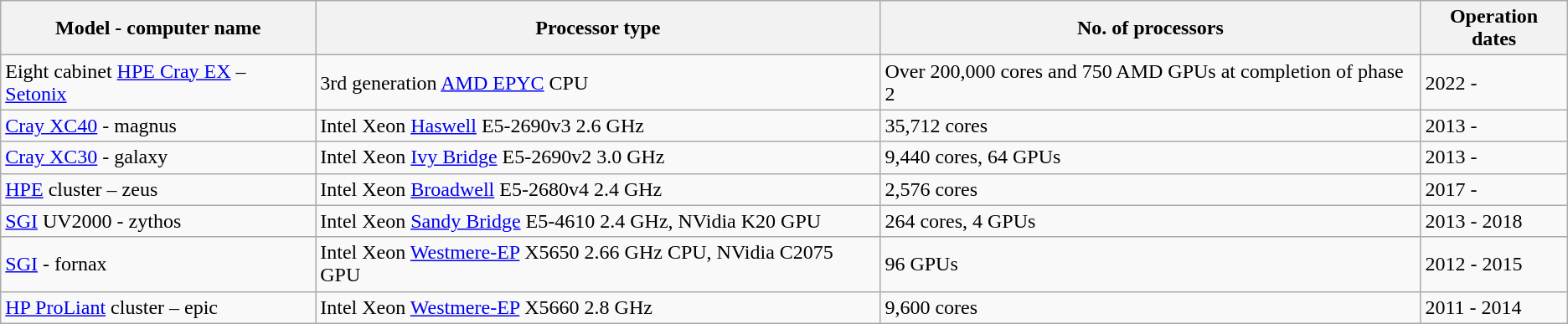<table class="wikitable sortable">
<tr>
<th>Model - computer name</th>
<th>Processor type</th>
<th>No. of processors</th>
<th>Operation dates</th>
</tr>
<tr>
<td>Eight cabinet <a href='#'>HPE Cray EX</a> – <a href='#'>Setonix</a></td>
<td>3rd generation <a href='#'>AMD EPYC</a> CPU</td>
<td>Over 200,000 cores and 750 AMD GPUs at completion of phase 2</td>
<td>2022 -</td>
</tr>
<tr>
<td><a href='#'>Cray XC40</a> - magnus</td>
<td>Intel Xeon <a href='#'>Haswell</a> E5-2690v3 2.6 GHz</td>
<td>35,712 cores</td>
<td>2013 -</td>
</tr>
<tr>
<td><a href='#'>Cray XC30</a> - galaxy</td>
<td>Intel Xeon <a href='#'>Ivy Bridge</a> E5-2690v2 3.0 GHz</td>
<td>9,440 cores, 64 GPUs</td>
<td>2013 -</td>
</tr>
<tr>
<td><a href='#'>HPE</a> cluster – zeus</td>
<td>Intel Xeon <a href='#'>Broadwell</a> E5-2680v4 2.4 GHz</td>
<td>2,576 cores</td>
<td>2017 -</td>
</tr>
<tr>
<td><a href='#'>SGI</a> UV2000 - zythos</td>
<td>Intel Xeon <a href='#'>Sandy Bridge</a> E5-4610 2.4 GHz, NVidia K20 GPU</td>
<td>264 cores, 4 GPUs</td>
<td>2013 - 2018</td>
</tr>
<tr>
<td><a href='#'>SGI</a> - fornax</td>
<td>Intel Xeon <a href='#'>Westmere-EP</a> X5650 2.66 GHz CPU, NVidia C2075 GPU</td>
<td>96 GPUs</td>
<td>2012 - 2015</td>
</tr>
<tr>
<td><a href='#'>HP ProLiant</a> cluster – epic</td>
<td>Intel Xeon <a href='#'>Westmere-EP</a> X5660 2.8 GHz</td>
<td>9,600 cores</td>
<td>2011 - 2014</td>
</tr>
</table>
